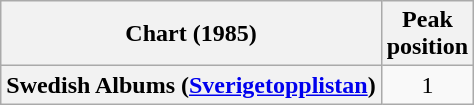<table class="wikitable plainrowheaders" style="text-align:center">
<tr>
<th scope="col">Chart (1985)</th>
<th scope="col">Peak<br>position</th>
</tr>
<tr>
<th scope="row">Swedish Albums (<a href='#'>Sverigetopplistan</a>)</th>
<td>1</td>
</tr>
</table>
